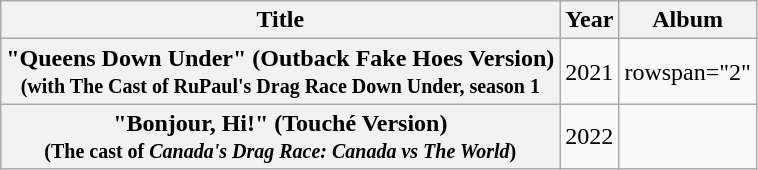<table class="wikitable plainrowheaders" style="text-align:center;">
<tr>
<th scope="col">Title</th>
<th scope="col">Year</th>
<th scope="col">Album</th>
</tr>
<tr>
<th scope="row">"Queens Down Under" (Outback Fake Hoes Version) <br> <small>(with The Cast of RuPaul's Drag Race Down Under, season 1</small></th>
<td>2021</td>
<td>rowspan="2" </td>
</tr>
<tr>
<th scope="row">"Bonjour, Hi!" (Touché Version) <br> <small>(The cast of <em>Canada's Drag Race: Canada vs The World</em>)</small></th>
<td>2022</td>
</tr>
</table>
